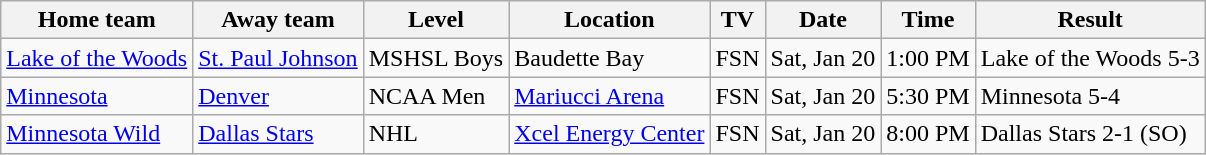<table class="wikitable">
<tr>
<th>Home team</th>
<th>Away team</th>
<th>Level</th>
<th>Location</th>
<th>TV</th>
<th>Date</th>
<th>Time</th>
<th>Result</th>
</tr>
<tr>
<td><a href='#'>Lake of the Woods</a></td>
<td><a href='#'>St. Paul Johnson</a></td>
<td>MSHSL Boys</td>
<td>Baudette Bay</td>
<td>FSN</td>
<td>Sat, Jan 20</td>
<td>1:00 PM</td>
<td>Lake of the Woods 5-3</td>
</tr>
<tr>
<td><a href='#'>Minnesota</a></td>
<td><a href='#'>Denver</a></td>
<td>NCAA Men</td>
<td><a href='#'>Mariucci Arena</a></td>
<td>FSN</td>
<td>Sat, Jan 20</td>
<td>5:30 PM</td>
<td>Minnesota 5-4</td>
</tr>
<tr>
<td><a href='#'>Minnesota Wild</a></td>
<td><a href='#'>Dallas Stars</a></td>
<td>NHL</td>
<td><a href='#'>Xcel Energy Center</a></td>
<td>FSN</td>
<td>Sat, Jan 20</td>
<td>8:00 PM</td>
<td>Dallas Stars 2-1 (SO)</td>
</tr>
</table>
